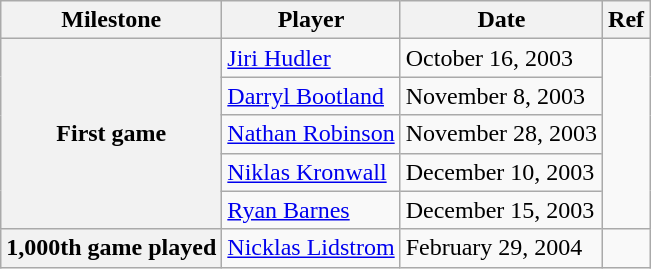<table class="wikitable">
<tr>
<th scope="col">Milestone</th>
<th scope="col">Player</th>
<th scope="col">Date</th>
<th scope="col">Ref</th>
</tr>
<tr>
<th rowspan=5>First game</th>
<td><a href='#'>Jiri Hudler</a></td>
<td>October 16, 2003</td>
<td rowspan=5></td>
</tr>
<tr>
<td><a href='#'>Darryl Bootland</a></td>
<td>November 8, 2003</td>
</tr>
<tr>
<td><a href='#'>Nathan Robinson</a></td>
<td>November 28, 2003</td>
</tr>
<tr>
<td><a href='#'>Niklas Kronwall</a></td>
<td>December 10, 2003</td>
</tr>
<tr>
<td><a href='#'>Ryan Barnes</a></td>
<td>December 15, 2003</td>
</tr>
<tr>
<th>1,000th game played</th>
<td><a href='#'>Nicklas Lidstrom</a></td>
<td>February 29, 2004</td>
<td></td>
</tr>
</table>
